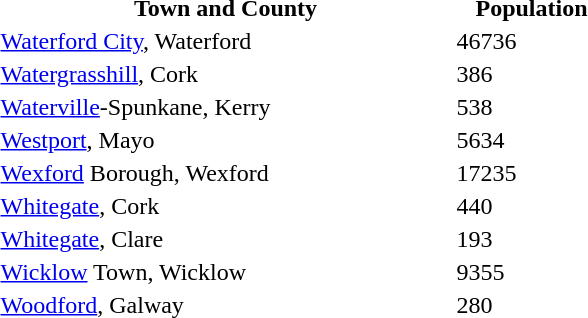<table>
<tr>
<th style="width:300px;align:left;">Town and County</th>
<th style="width:100px;align:right;">Population</th>
</tr>
<tr>
<td><a href='#'>Waterford City</a>, Waterford</td>
<td>46736</td>
</tr>
<tr>
<td><a href='#'>Watergrasshill</a>, Cork</td>
<td>386</td>
</tr>
<tr>
<td><a href='#'>Waterville</a>-Spunkane, Kerry</td>
<td>538</td>
</tr>
<tr>
<td><a href='#'>Westport</a>, Mayo</td>
<td>5634</td>
</tr>
<tr>
<td><a href='#'>Wexford</a> Borough, Wexford</td>
<td>17235</td>
</tr>
<tr>
<td><a href='#'>Whitegate</a>, Cork</td>
<td>440</td>
</tr>
<tr>
<td><a href='#'>Whitegate</a>, Clare</td>
<td>193</td>
</tr>
<tr>
<td><a href='#'>Wicklow</a> Town, Wicklow</td>
<td>9355</td>
</tr>
<tr>
<td><a href='#'>Woodford</a>, Galway</td>
<td>280</td>
</tr>
</table>
